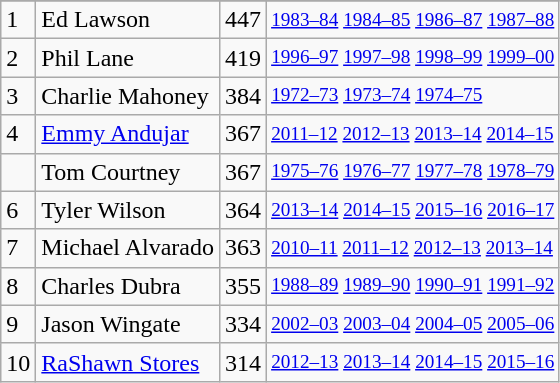<table class="wikitable">
<tr>
</tr>
<tr>
<td>1</td>
<td>Ed Lawson</td>
<td>447</td>
<td style="font-size:80%;"><a href='#'>1983–84</a> <a href='#'>1984–85</a> <a href='#'>1986–87</a> <a href='#'>1987–88</a></td>
</tr>
<tr>
<td>2</td>
<td>Phil Lane</td>
<td>419</td>
<td style="font-size:80%;"><a href='#'>1996–97</a> <a href='#'>1997–98</a> <a href='#'>1998–99</a> <a href='#'>1999–00</a></td>
</tr>
<tr>
<td>3</td>
<td>Charlie Mahoney</td>
<td>384</td>
<td style="font-size:80%;"><a href='#'>1972–73</a> <a href='#'>1973–74</a> <a href='#'>1974–75</a></td>
</tr>
<tr>
<td>4</td>
<td><a href='#'>Emmy Andujar</a></td>
<td>367</td>
<td style="font-size:80%;"><a href='#'>2011–12</a> <a href='#'>2012–13</a> <a href='#'>2013–14</a> <a href='#'>2014–15</a></td>
</tr>
<tr>
<td></td>
<td>Tom Courtney</td>
<td>367</td>
<td style="font-size:80%;"><a href='#'>1975–76</a> <a href='#'>1976–77</a> <a href='#'>1977–78</a> <a href='#'>1978–79</a></td>
</tr>
<tr>
<td>6</td>
<td>Tyler Wilson</td>
<td>364</td>
<td style="font-size:80%;"><a href='#'>2013–14</a> <a href='#'>2014–15</a> <a href='#'>2015–16</a> <a href='#'>2016–17</a></td>
</tr>
<tr>
<td>7</td>
<td>Michael Alvarado</td>
<td>363</td>
<td style="font-size:80%;"><a href='#'>2010–11</a> <a href='#'>2011–12</a> <a href='#'>2012–13</a> <a href='#'>2013–14</a></td>
</tr>
<tr>
<td>8</td>
<td>Charles Dubra</td>
<td>355</td>
<td style="font-size:80%;"><a href='#'>1988–89</a> <a href='#'>1989–90</a> <a href='#'>1990–91</a> <a href='#'>1991–92</a></td>
</tr>
<tr>
<td>9</td>
<td>Jason Wingate</td>
<td>334</td>
<td style="font-size:80%;"><a href='#'>2002–03</a> <a href='#'>2003–04</a> <a href='#'>2004–05</a> <a href='#'>2005–06</a></td>
</tr>
<tr>
<td>10</td>
<td><a href='#'>RaShawn Stores</a></td>
<td>314</td>
<td style="font-size:80%;"><a href='#'>2012–13</a> <a href='#'>2013–14</a> <a href='#'>2014–15</a> <a href='#'>2015–16</a></td>
</tr>
</table>
